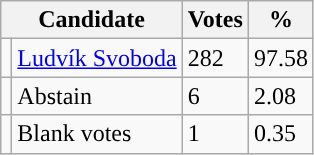<table class="wikitable">
<tr>
<th colspan="2">Candidate</th>
<th>Votes</th>
<th>%</th>
</tr>
<tr>
<td style="background-color:"></td>
<td><a href='#'>Ludvík Svoboda</a></td>
<td>282</td>
<td>97.58</td>
</tr>
<tr>
<td></td>
<td>Abstain</td>
<td>6</td>
<td>2.08</td>
</tr>
<tr>
<td></td>
<td>Blank votes</td>
<td>1</td>
<td>0.35</td>
</tr>
</table>
